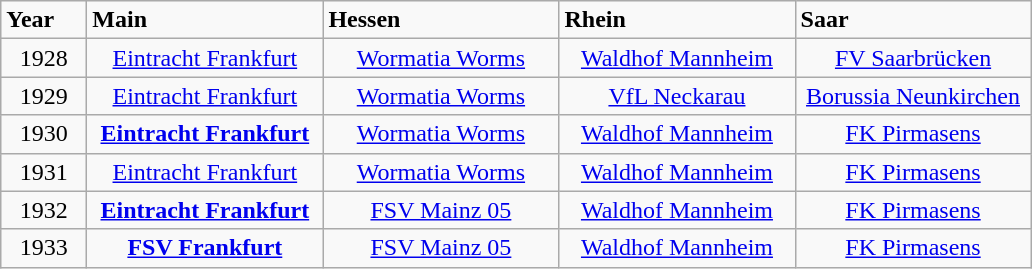<table class="wikitable">
<tr>
<td width="50"><strong>Year</strong></td>
<td width="150"><strong>Main</strong></td>
<td width="150"><strong>Hessen</strong></td>
<td width="150"><strong>Rhein</strong></td>
<td width="150"><strong>Saar</strong></td>
</tr>
<tr align="center">
<td>1928</td>
<td><a href='#'>Eintracht Frankfurt</a></td>
<td><a href='#'>Wormatia Worms</a></td>
<td><a href='#'>Waldhof Mannheim</a></td>
<td><a href='#'>FV Saarbrücken</a></td>
</tr>
<tr align="center">
<td>1929</td>
<td><a href='#'>Eintracht Frankfurt</a></td>
<td><a href='#'>Wormatia Worms</a></td>
<td><a href='#'>VfL Neckarau</a></td>
<td><a href='#'>Borussia Neunkirchen</a></td>
</tr>
<tr align="center">
<td>1930</td>
<td><strong><a href='#'>Eintracht Frankfurt</a></strong></td>
<td><a href='#'>Wormatia Worms</a></td>
<td><a href='#'>Waldhof Mannheim</a></td>
<td><a href='#'>FK Pirmasens</a></td>
</tr>
<tr align="center">
<td>1931</td>
<td><a href='#'>Eintracht Frankfurt</a></td>
<td><a href='#'>Wormatia Worms</a></td>
<td><a href='#'>Waldhof Mannheim</a></td>
<td><a href='#'>FK Pirmasens</a></td>
</tr>
<tr align="center">
<td>1932</td>
<td><strong><a href='#'>Eintracht Frankfurt</a></strong></td>
<td><a href='#'>FSV Mainz 05</a></td>
<td><a href='#'>Waldhof Mannheim</a></td>
<td><a href='#'>FK Pirmasens</a></td>
</tr>
<tr align="center">
<td>1933</td>
<td><strong><a href='#'>FSV Frankfurt</a></strong></td>
<td><a href='#'>FSV Mainz 05</a></td>
<td><a href='#'>Waldhof Mannheim</a></td>
<td><a href='#'>FK Pirmasens</a></td>
</tr>
</table>
